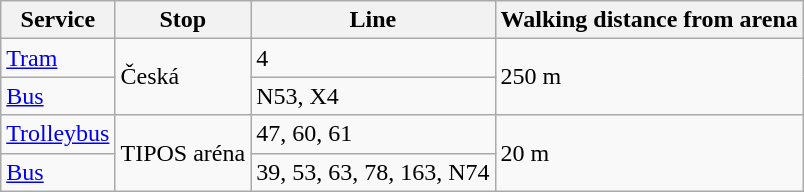<table class="wikitable">
<tr>
<th>Service</th>
<th>Stop</th>
<th>Line</th>
<th>Walking distance from arena</th>
</tr>
<tr>
<td><a href='#'>Tram</a></td>
<td rowspan="2">Česká</td>
<td>4</td>
<td rowspan="2">250 m</td>
</tr>
<tr>
<td><a href='#'>Bus</a></td>
<td>N53, X4</td>
</tr>
<tr>
<td><a href='#'>Trolleybus</a></td>
<td rowspan="2">TIPOS aréna</td>
<td>47, 60, 61</td>
<td rowspan="2">20 m</td>
</tr>
<tr>
<td><a href='#'>Bus</a></td>
<td>39, 53, 63, 78, 163, N74</td>
</tr>
</table>
